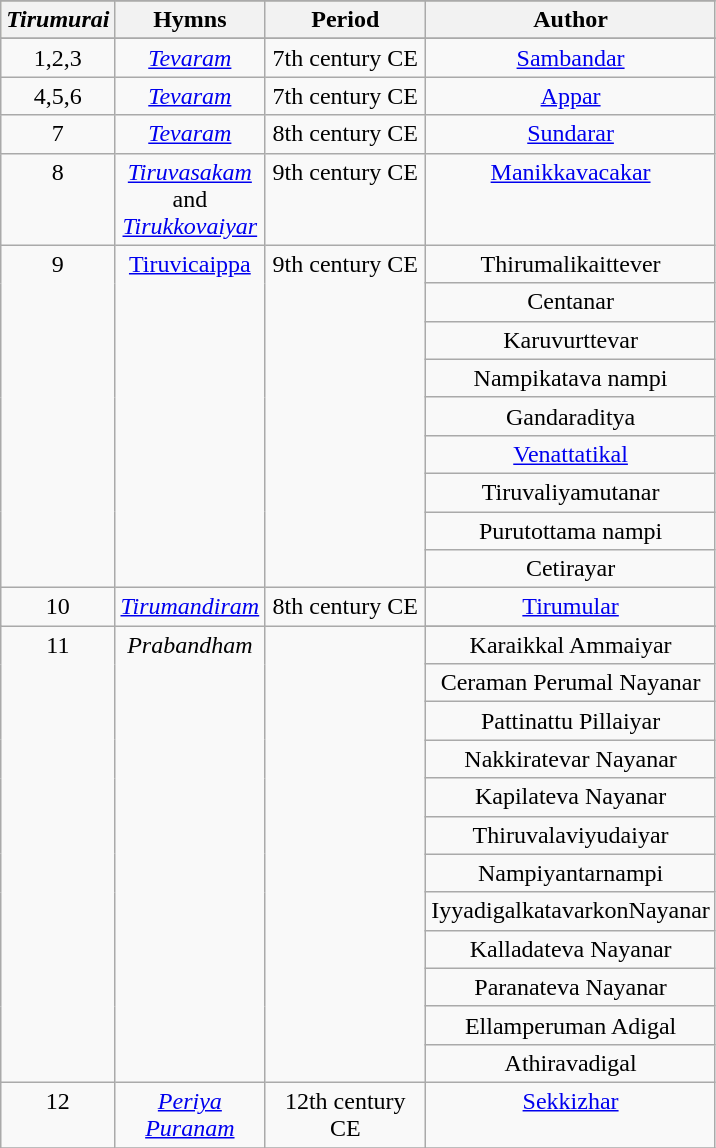<table class="wikitable sortable" style="text-align:center">
<tr>
</tr>
<tr style="background:#ffffdd; color:#000;">
<th align=left width=50px><em>Tirumurai</em></th>
<th align=left width=50px>Hymns</th>
<th align=left width=100px>Period</th>
<th align=left width=100px>Author</th>
</tr>
<tr style="background:#ffffdd; color:#000;">
</tr>
<tr valign=top>
<td>1,2,3</td>
<td><em><a href='#'>Tevaram</a></em></td>
<td>7th century CE</td>
<td><a href='#'>Sambandar</a></td>
</tr>
<tr valign=top>
<td>4,5,6</td>
<td><em><a href='#'>Tevaram</a></em></td>
<td>7th century CE</td>
<td><a href='#'>Appar</a></td>
</tr>
<tr valign=top>
<td>7</td>
<td><em><a href='#'>Tevaram</a></em></td>
<td>8th century CE</td>
<td><a href='#'>Sundarar</a></td>
</tr>
<tr valign=top>
<td>8</td>
<td><em><a href='#'>Tiruvasakam</a></em> and <em><a href='#'>Tirukkovaiyar</a></em></td>
<td>9th century CE</td>
<td><a href='#'>Manikkavacakar</a></td>
</tr>
<tr valign=top>
<td scope="col" rowspan="9">9</td>
<td scope="col" rowspan="9"><a href='#'>Tiruvicaippa</a></td>
<td scope="col" rowspan="9">9th century CE</td>
<td>Thirumalikaittever</td>
</tr>
<tr valign=top>
<td>Centanar</td>
</tr>
<tr valign=top>
<td>Karuvurttevar</td>
</tr>
<tr valign=top>
<td>Nampikatava nampi</td>
</tr>
<tr valign=top>
<td>Gandaraditya</td>
</tr>
<tr valign=top>
<td><a href='#'>Venattatikal</a></td>
</tr>
<tr valign=top>
<td>Tiruvaliyamutanar</td>
</tr>
<tr valign=top>
<td>Purutottama nampi</td>
</tr>
<tr valign=top>
<td>Cetirayar</td>
</tr>
<tr valign=top>
<td>10</td>
<td><em><a href='#'>Tirumandiram</a></em></td>
<td>8th century CE</td>
<td><a href='#'>Tirumular</a></td>
</tr>
<tr valign=top>
<td scope="col" rowspan="13">11</td>
<td scope="col" rowspan="13"><em>Prabandham</em></td>
<td scope="col" rowspan="13"></td>
</tr>
<tr valign=top>
<td>Karaikkal Ammaiyar</td>
</tr>
<tr valign=top>
<td>Ceraman Perumal Nayanar</td>
</tr>
<tr valign=top>
<td>Pattinattu Pillaiyar</td>
</tr>
<tr valign=top>
<td>Nakkiratevar Nayanar</td>
</tr>
<tr valign=top>
<td>Kapilateva Nayanar</td>
</tr>
<tr valign=top>
<td>Thiruvalaviyudaiyar</td>
</tr>
<tr valign=top>
<td>Nampiyantarnampi</td>
</tr>
<tr valign=top>
<td>IyyadigalkatavarkonNayanar</td>
</tr>
<tr valign=top>
<td>Kalladateva Nayanar</td>
</tr>
<tr valign=top>
<td>Paranateva Nayanar</td>
</tr>
<tr valign=top>
<td>Ellamperuman Adigal</td>
</tr>
<tr valign=top>
<td>Athiravadigal</td>
</tr>
<tr valign=top>
<td>12</td>
<td><em><a href='#'>Periya Puranam</a></em></td>
<td>12th century CE</td>
<td><a href='#'>Sekkizhar</a></td>
</tr>
<tr>
</tr>
</table>
